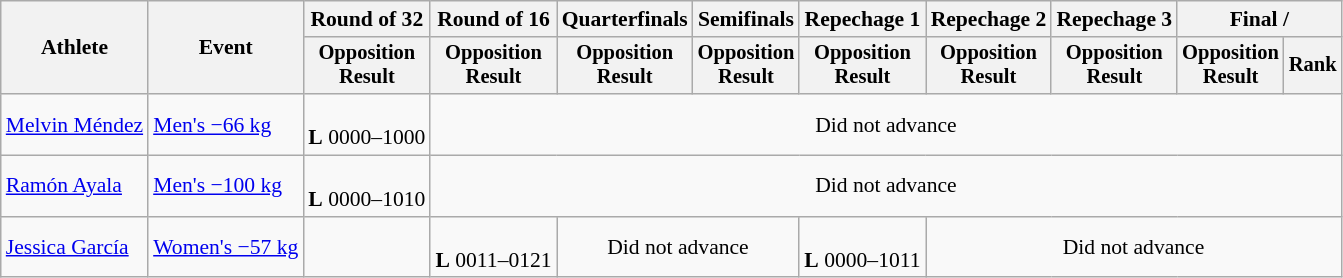<table class="wikitable" style="font-size:90%">
<tr>
<th rowspan="2">Athlete</th>
<th rowspan="2">Event</th>
<th>Round of 32</th>
<th>Round of 16</th>
<th>Quarterfinals</th>
<th>Semifinals</th>
<th>Repechage 1</th>
<th>Repechage 2</th>
<th>Repechage 3</th>
<th colspan=2>Final / </th>
</tr>
<tr style="font-size:95%">
<th>Opposition<br>Result</th>
<th>Opposition<br>Result</th>
<th>Opposition<br>Result</th>
<th>Opposition<br>Result</th>
<th>Opposition<br>Result</th>
<th>Opposition<br>Result</th>
<th>Opposition<br>Result</th>
<th>Opposition<br>Result</th>
<th>Rank</th>
</tr>
<tr align=center>
<td align=left><a href='#'>Melvin Méndez</a></td>
<td align=left><a href='#'>Men's −66 kg</a></td>
<td><br><strong>L</strong> 0000–1000</td>
<td colspan=8>Did not advance</td>
</tr>
<tr align=center>
<td align=left><a href='#'>Ramón Ayala</a></td>
<td align=left><a href='#'>Men's −100 kg</a></td>
<td><br><strong>L</strong> 0000–1010</td>
<td colspan=8>Did not advance</td>
</tr>
<tr align=center>
<td align=left><a href='#'>Jessica García</a></td>
<td align=left><a href='#'>Women's −57 kg</a></td>
<td></td>
<td><br><strong>L</strong> 0011–0121</td>
<td colspan=2>Did not advance</td>
<td><br><strong>L</strong> 0000–1011</td>
<td colspan=4>Did not advance</td>
</tr>
</table>
